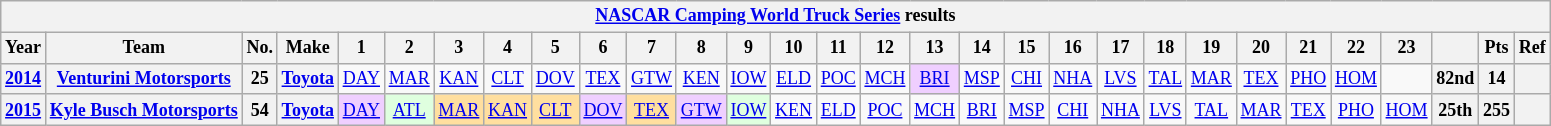<table class="wikitable" style="text-align:center; font-size:75%">
<tr>
<th colspan=30><a href='#'>NASCAR Camping World Truck Series</a> results</th>
</tr>
<tr>
<th>Year</th>
<th>Team</th>
<th>No.</th>
<th>Make</th>
<th>1</th>
<th>2</th>
<th>3</th>
<th>4</th>
<th>5</th>
<th>6</th>
<th>7</th>
<th>8</th>
<th>9</th>
<th>10</th>
<th>11</th>
<th>12</th>
<th>13</th>
<th>14</th>
<th>15</th>
<th>16</th>
<th>17</th>
<th>18</th>
<th>19</th>
<th>20</th>
<th>21</th>
<th>22</th>
<th>23</th>
<th></th>
<th>Pts</th>
<th>Ref</th>
</tr>
<tr>
<th><a href='#'>2014</a></th>
<th><a href='#'>Venturini Motorsports</a></th>
<th>25</th>
<th><a href='#'>Toyota</a></th>
<td><a href='#'>DAY</a></td>
<td><a href='#'>MAR</a></td>
<td><a href='#'>KAN</a></td>
<td><a href='#'>CLT</a></td>
<td><a href='#'>DOV</a></td>
<td><a href='#'>TEX</a></td>
<td><a href='#'>GTW</a></td>
<td><a href='#'>KEN</a></td>
<td><a href='#'>IOW</a></td>
<td><a href='#'>ELD</a></td>
<td><a href='#'>POC</a></td>
<td><a href='#'>MCH</a></td>
<td style="background:#EFCFFF;"><a href='#'>BRI</a><br></td>
<td><a href='#'>MSP</a></td>
<td><a href='#'>CHI</a></td>
<td><a href='#'>NHA</a></td>
<td><a href='#'>LVS</a></td>
<td><a href='#'>TAL</a></td>
<td><a href='#'>MAR</a></td>
<td><a href='#'>TEX</a></td>
<td><a href='#'>PHO</a></td>
<td><a href='#'>HOM</a></td>
<td></td>
<th>82nd</th>
<th>14</th>
<th></th>
</tr>
<tr>
<th><a href='#'>2015</a></th>
<th><a href='#'>Kyle Busch Motorsports</a></th>
<th>54</th>
<th><a href='#'>Toyota</a></th>
<td style="background:#EFCFFF;"><a href='#'>DAY</a><br></td>
<td style="background:#DFFFDF;"><a href='#'>ATL</a><br></td>
<td style="background:#FFDF9F;"><a href='#'>MAR</a><br></td>
<td style="background:#FFDF9F;"><a href='#'>KAN</a><br></td>
<td style="background:#FFDF9F;"><a href='#'>CLT</a><br></td>
<td style="background:#EFCFFF;"><a href='#'>DOV</a><br></td>
<td style="background:#FFDF9F;"><a href='#'>TEX</a><br></td>
<td style="background:#EFCFFF;"><a href='#'>GTW</a><br></td>
<td style="background:#DFFFDF;"><a href='#'>IOW</a><br></td>
<td><a href='#'>KEN</a></td>
<td><a href='#'>ELD</a></td>
<td><a href='#'>POC</a></td>
<td><a href='#'>MCH</a></td>
<td><a href='#'>BRI</a></td>
<td><a href='#'>MSP</a></td>
<td><a href='#'>CHI</a></td>
<td><a href='#'>NHA</a></td>
<td><a href='#'>LVS</a></td>
<td><a href='#'>TAL</a></td>
<td><a href='#'>MAR</a></td>
<td><a href='#'>TEX</a></td>
<td><a href='#'>PHO</a></td>
<td><a href='#'>HOM</a></td>
<th>25th</th>
<th>255</th>
<th></th>
</tr>
</table>
